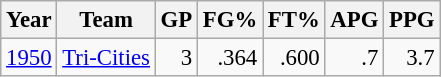<table class="wikitable sortable" style="font-size:95%; text-align:right;">
<tr>
<th>Year</th>
<th>Team</th>
<th>GP</th>
<th>FG%</th>
<th>FT%</th>
<th>APG</th>
<th>PPG</th>
</tr>
<tr>
<td style="text-align:left;"><a href='#'>1950</a></td>
<td style="text-align:left;"><a href='#'>Tri-Cities</a></td>
<td>3</td>
<td>.364</td>
<td>.600</td>
<td>.7</td>
<td>3.7</td>
</tr>
</table>
